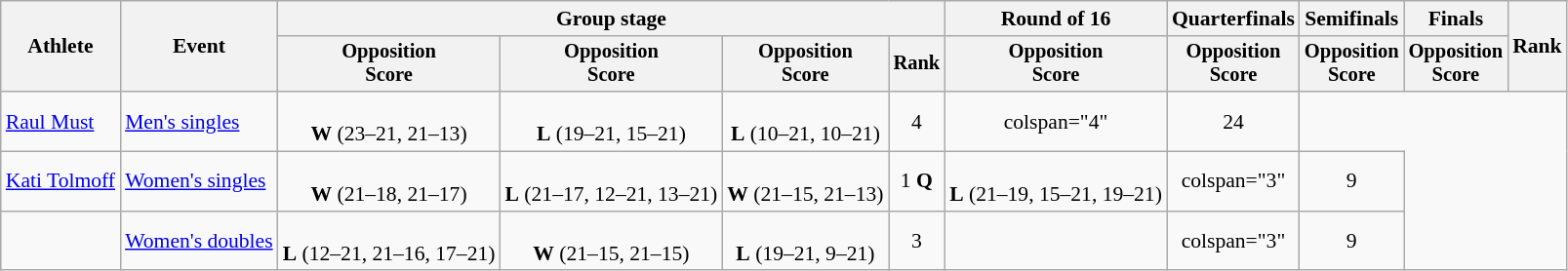<table class=wikitable style="font-size:90%">
<tr>
<th rowspan="2">Athlete</th>
<th rowspan="2">Event</th>
<th colspan="4">Group stage</th>
<th>Round of 16</th>
<th>Quarterfinals</th>
<th>Semifinals</th>
<th>Finals</th>
<th rowspan="2">Rank</th>
</tr>
<tr style="font-size:95%">
<th>Opposition<br>Score</th>
<th>Opposition<br>Score</th>
<th>Opposition<br>Score</th>
<th>Rank</th>
<th>Opposition<br>Score</th>
<th>Opposition<br>Score</th>
<th>Opposition<br>Score</th>
<th>Opposition<br>Score</th>
</tr>
<tr align=center>
<td align=left><a href='#'>Raul Must</a></td>
<td align=left><a href='#'>Men's singles</a></td>
<td><br><strong>W</strong> (23–21, 21–13)</td>
<td><br><strong>L</strong> (19–21, 15–21)</td>
<td><br><strong>L</strong> (10–21, 10–21)</td>
<td>4</td>
<td>colspan="4" </td>
<td>24</td>
</tr>
<tr align=center>
<td align=left><a href='#'>Kati Tolmoff</a></td>
<td align=left><a href='#'>Women's singles</a></td>
<td><br><strong>W</strong> (21–18, 21–17)</td>
<td><br><strong>L</strong> (21–17, 12–21, 13–21)</td>
<td><br><strong>W</strong> (21–15, 21–13)</td>
<td>1 <strong>Q</strong></td>
<td><br><strong>L</strong> (21–19, 15–21, 19–21)</td>
<td>colspan="3" </td>
<td>9</td>
</tr>
<tr align=center>
<td align=left><br></td>
<td align=left><a href='#'>Women's doubles</a></td>
<td><br><strong>L</strong> (12–21, 21–16, 17–21)</td>
<td><br><strong>W</strong> (21–15, 21–15)</td>
<td><br><strong>L</strong> (19–21, 9–21)</td>
<td>3</td>
<td></td>
<td>colspan="3" </td>
<td>9</td>
</tr>
</table>
